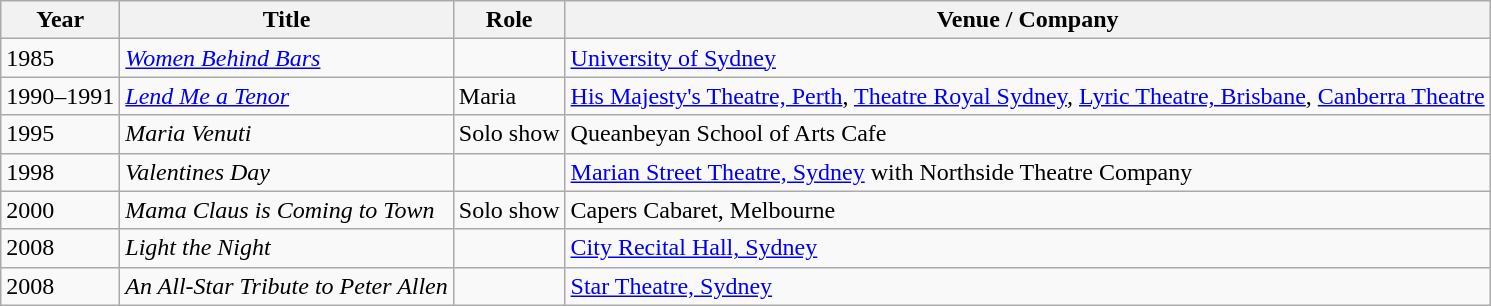<table class="wikitable sortable">
<tr>
<th>Year</th>
<th>Title</th>
<th>Role</th>
<th>Venue / Company</th>
</tr>
<tr>
<td>1985</td>
<td><em><a href='#'>Women Behind Bars</a></em></td>
<td></td>
<td><a href='#'>University of Sydney</a></td>
</tr>
<tr>
<td>1990–1991</td>
<td><em><a href='#'>Lend Me a Tenor</a></em></td>
<td>Maria</td>
<td><a href='#'>His Majesty's Theatre, Perth</a>, <a href='#'>Theatre Royal Sydney</a>, <a href='#'>Lyric Theatre, Brisbane</a>, <a href='#'>Canberra Theatre</a></td>
</tr>
<tr>
<td>1995</td>
<td><em>Maria Venuti</em></td>
<td>Solo show</td>
<td>Queanbeyan School of Arts Cafe</td>
</tr>
<tr>
<td>1998</td>
<td><em>Valentines Day</em></td>
<td></td>
<td><a href='#'>Marian Street Theatre, Sydney</a> with Northside Theatre Company</td>
</tr>
<tr>
<td>2000</td>
<td><em>Mama Claus is Coming to Town</em></td>
<td>Solo show</td>
<td>Capers Cabaret, Melbourne</td>
</tr>
<tr>
<td>2008</td>
<td><em>Light the Night</em></td>
<td></td>
<td><a href='#'>City Recital Hall, Sydney</a></td>
</tr>
<tr>
<td>2008</td>
<td><em>An All-Star Tribute to Peter Allen</em></td>
<td></td>
<td><a href='#'>Star Theatre, Sydney</a></td>
</tr>
</table>
